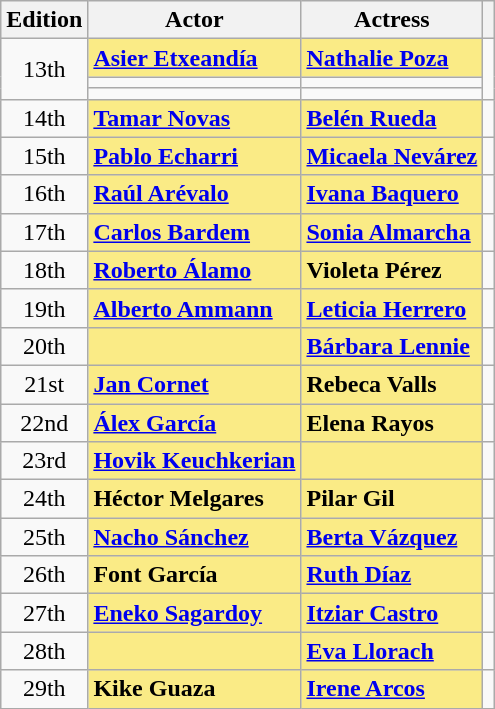<table class="wikitable">
<tr>
<th>Edition</th>
<th>Actor </th>
<th>Actress </th>
<th></th>
</tr>
<tr>
<td rowspan = "3" align = "center">13th</td>
<td style="background:#FAEB86"><strong><a href='#'>Asier Etxeandía</a></strong> </td>
<td style="background:#FAEB86"><strong><a href='#'>Nathalie Poza</a></strong> </td>
<td align = "center" rowspan = "3"></td>
</tr>
<tr>
<td></td>
<td></td>
</tr>
<tr>
<td></td>
<td></td>
</tr>
<tr>
<td align = "center">14th</td>
<td style="background:#FAEB86"><strong><a href='#'>Tamar Novas</a></strong> </td>
<td style="background:#FAEB86"><strong><a href='#'>Belén Rueda</a></strong> </td>
<td align = "center"></td>
</tr>
<tr>
<td align = "center">15th</td>
<td style="background:#FAEB86"><strong><a href='#'>Pablo Echarri</a></strong> </td>
<td style="background:#FAEB86"><strong><a href='#'>Micaela Nevárez</a></strong> </td>
<td align = "center"></td>
</tr>
<tr>
<td align = "center">16th</td>
<td style="background:#FAEB86"><strong><a href='#'>Raúl Arévalo</a></strong> </td>
<td style="background:#FAEB86"><strong><a href='#'>Ivana Baquero</a></strong> </td>
<td align = "center"></td>
</tr>
<tr>
<td align = "center">17th</td>
<td style="background:#FAEB86"><strong><a href='#'>Carlos Bardem</a></strong> </td>
<td style="background:#FAEB86"><strong><a href='#'>Sonia Almarcha</a></strong> </td>
<td align = "center"></td>
</tr>
<tr>
<td align = "center">18th</td>
<td style="background:#FAEB86"><strong><a href='#'>Roberto Álamo</a></strong> </td>
<td style="background:#FAEB86"><strong>Violeta Pérez</strong> </td>
<td align = "center"></td>
</tr>
<tr>
<td align = "center">19th</td>
<td style="background:#FAEB86"><strong><a href='#'>Alberto Ammann</a></strong> </td>
<td style="background:#FAEB86"><strong><a href='#'>Leticia Herrero</a></strong> </td>
<td align = "center"></td>
</tr>
<tr>
<td align = "center">20th</td>
<td style="background:#FAEB86"><strong></strong> </td>
<td style="background:#FAEB86"><strong><a href='#'>Bárbara Lennie</a></strong> </td>
<td align = "center"></td>
</tr>
<tr>
<td align = "center">21st</td>
<td style="background:#FAEB86"><strong><a href='#'>Jan Cornet</a></strong> </td>
<td style="background:#FAEB86"><strong>Rebeca Valls</strong> </td>
<td align = "center"></td>
</tr>
<tr>
<td align = "center">22nd</td>
<td style="background:#FAEB86"><strong><a href='#'>Álex García</a></strong> </td>
<td style="background:#FAEB86"><strong>Elena Rayos</strong> </td>
<td align = "center"></td>
</tr>
<tr>
<td align = "center">23rd</td>
<td style="background:#FAEB86"><strong><a href='#'>Hovik Keuchkerian</a></strong> </td>
<td style="background:#FAEB86"><strong></strong> </td>
<td align = "center"></td>
</tr>
<tr>
<td rowspan = "1" align = "center">24th</td>
<td style="background:#FAEB86"><strong>Héctor Melgares</strong> </td>
<td style="background:#FAEB86"><strong>Pilar Gil</strong> </td>
<td align = "center" rowspan = "1"></td>
</tr>
<tr>
<td align = "center">25th</td>
<td style="background:#FAEB86"><strong><a href='#'>Nacho Sánchez</a></strong> </td>
<td style="background:#FAEB86"><strong><a href='#'>Berta Vázquez</a></strong> </td>
<td align = "center"></td>
</tr>
<tr>
<td align = "center">26th</td>
<td style="background:#FAEB86"><strong>Font García</strong> </td>
<td style="background:#FAEB86"><strong><a href='#'>Ruth Díaz</a></strong> </td>
<td align = "center"></td>
</tr>
<tr>
<td align = "center">27th</td>
<td style="background:#FAEB86"><strong><a href='#'>Eneko Sagardoy</a></strong> </td>
<td style="background:#FAEB86"><strong><a href='#'>Itziar Castro</a></strong> </td>
<td align = "center"></td>
</tr>
<tr>
<td align = "center">28th</td>
<td style="background:#FAEB86"><strong></strong> </td>
<td style="background:#FAEB86"><strong><a href='#'>Eva Llorach</a></strong> </td>
<td align = "center"></td>
</tr>
<tr>
<td align = "center">29th</td>
<td style="background:#FAEB86"><strong>Kike Guaza</strong> </td>
<td style="background:#FAEB86"><strong><a href='#'>Irene Arcos</a></strong> </td>
<td align = "center"></td>
</tr>
</table>
